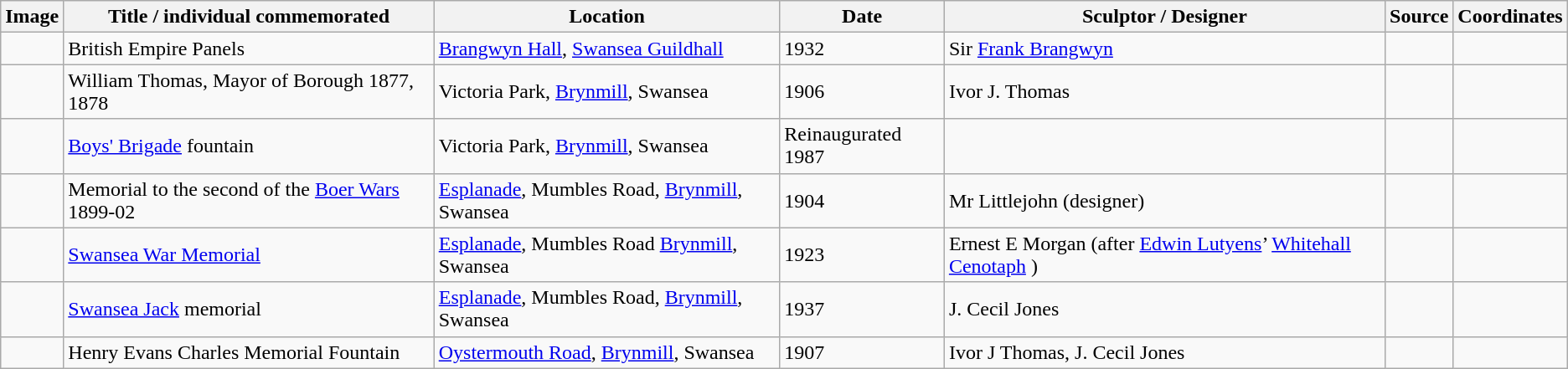<table class="wikitable sortable">
<tr>
<th class="unsortable">Image</th>
<th>Title / individual commemorated</th>
<th>Location</th>
<th>Date</th>
<th>Sculptor / Designer</th>
<th class="unsortable">Source</th>
<th>Coordinates</th>
</tr>
<tr>
<td></td>
<td>British Empire Panels</td>
<td><a href='#'>Brangwyn Hall</a>, <a href='#'>Swansea Guildhall</a></td>
<td>1932</td>
<td>Sir <a href='#'>Frank Brangwyn</a></td>
<td></td>
<td></td>
</tr>
<tr>
<td></td>
<td>William Thomas, Mayor of Borough 1877, 1878</td>
<td>Victoria Park, <a href='#'>Brynmill</a>, Swansea</td>
<td>1906</td>
<td>Ivor J. Thomas</td>
<td></td>
<td></td>
</tr>
<tr>
<td></td>
<td><a href='#'>Boys' Brigade</a> fountain</td>
<td>Victoria Park, <a href='#'>Brynmill</a>, Swansea</td>
<td>Reinaugurated 1987</td>
<td></td>
<td></td>
<td></td>
</tr>
<tr>
<td></td>
<td>Memorial to the second of the <a href='#'>Boer Wars</a> 1899-02</td>
<td><a href='#'>Esplanade</a>, Mumbles Road, <a href='#'>Brynmill</a>, Swansea</td>
<td>1904</td>
<td>Mr Littlejohn (designer)</td>
<td></td>
<td></td>
</tr>
<tr>
<td></td>
<td><a href='#'>Swansea War Memorial</a></td>
<td><a href='#'>Esplanade</a>, Mumbles Road <a href='#'>Brynmill</a>, Swansea</td>
<td>1923</td>
<td>Ernest E Morgan (after <a href='#'>Edwin Lutyens</a>’ <a href='#'>Whitehall Cenotaph</a> )</td>
<td></td>
<td></td>
</tr>
<tr>
<td></td>
<td><a href='#'>Swansea Jack</a> memorial</td>
<td><a href='#'>Esplanade</a>, Mumbles Road, <a href='#'>Brynmill</a>, Swansea</td>
<td>1937</td>
<td>J. Cecil Jones</td>
<td></td>
<td></td>
</tr>
<tr>
<td></td>
<td>Henry Evans Charles Memorial Fountain</td>
<td><a href='#'>Oystermouth Road</a>, <a href='#'>Brynmill</a>, Swansea</td>
<td>1907</td>
<td>Ivor J Thomas, J. Cecil Jones</td>
<td></td>
<td></td>
</tr>
</table>
